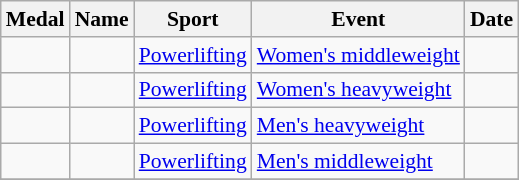<table class="wikitable sortable" style="font-size:90%">
<tr>
<th>Medal</th>
<th>Name</th>
<th>Sport</th>
<th>Event</th>
<th>Date</th>
</tr>
<tr>
<td></td>
<td></td>
<td><a href='#'>Powerlifting</a></td>
<td><a href='#'>Women's middleweight</a></td>
<td></td>
</tr>
<tr>
<td></td>
<td></td>
<td><a href='#'>Powerlifting</a></td>
<td><a href='#'>Women's heavyweight</a></td>
<td></td>
</tr>
<tr>
<td></td>
<td></td>
<td><a href='#'>Powerlifting</a></td>
<td><a href='#'>Men's heavyweight</a></td>
<td></td>
</tr>
<tr>
<td></td>
<td></td>
<td><a href='#'>Powerlifting</a></td>
<td><a href='#'>Men's middleweight</a></td>
<td></td>
</tr>
<tr>
</tr>
</table>
